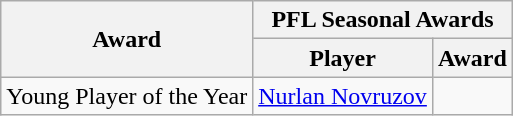<table class="wikitable">
<tr>
<th rowspan="2">Award</th>
<th colspan="2">PFL Seasonal Awards</th>
</tr>
<tr>
<th>Player</th>
<th>Award</th>
</tr>
<tr>
<td>Young Player of the Year</td>
<td> <a href='#'>Nurlan Novruzov</a></td>
<td></td>
</tr>
</table>
